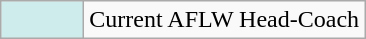<table class="wikitable">
<tr>
<td style="background:#cfecec; width:3em;"></td>
<td>Current AFLW Head-Coach</td>
</tr>
</table>
